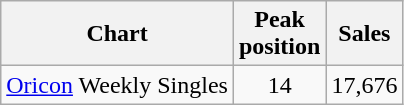<table class="wikitable">
<tr>
<th>Chart</th>
<th>Peak<br>position</th>
<th>Sales</th>
</tr>
<tr>
<td><a href='#'>Oricon</a> Weekly Singles</td>
<td align="center">14</td>
<td align="center">17,676</td>
</tr>
</table>
